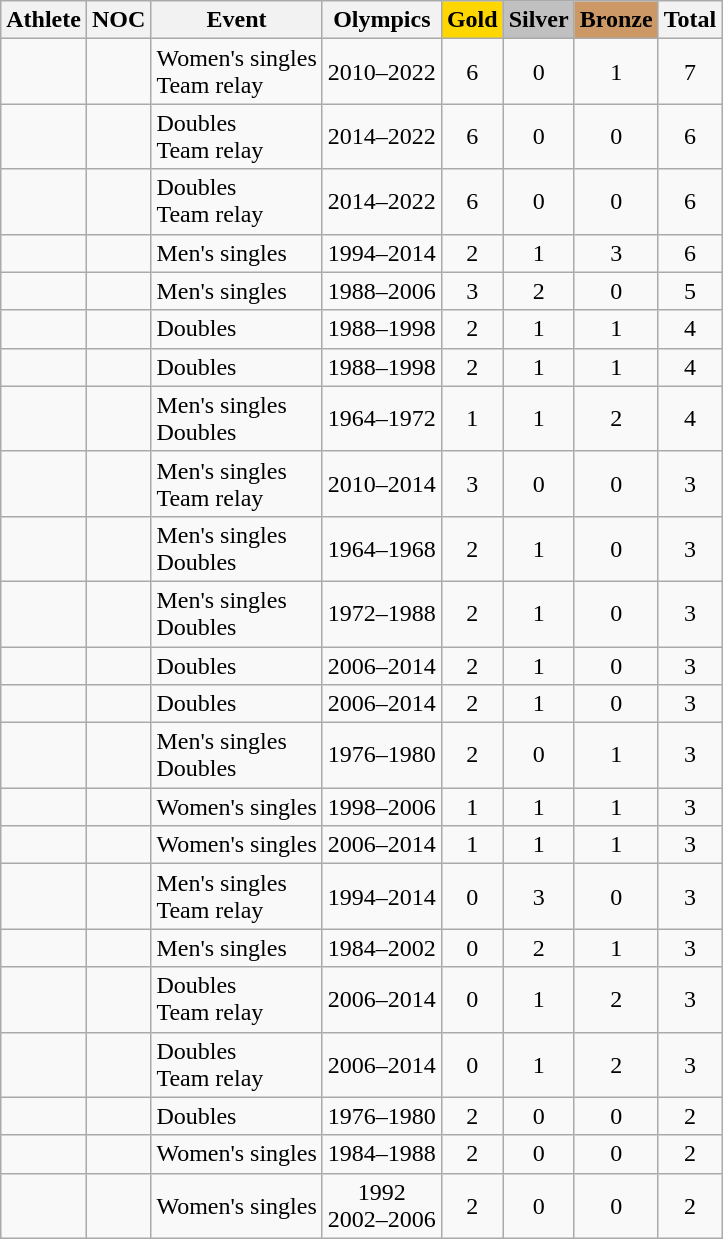<table class="wikitable sortable" style="text-align:center;">
<tr>
<th>Athlete</th>
<th>NOC</th>
<th>Event</th>
<th>Olympics</th>
<th style="background-color: gold;">Gold</th>
<th style="background-color: silver;">Silver</th>
<th style="background-color: #cc9966;">Bronze</th>
<th>Total</th>
</tr>
<tr>
<td align=left></td>
<td align=left></td>
<td align=left>Women's singles<br>Team relay</td>
<td>2010–2022</td>
<td>6</td>
<td>0</td>
<td>1</td>
<td>7</td>
</tr>
<tr>
<td align=left></td>
<td align=left></td>
<td align=left>Doubles<br>Team relay</td>
<td>2014–2022</td>
<td>6</td>
<td>0</td>
<td>0</td>
<td>6</td>
</tr>
<tr>
<td align=left></td>
<td align=left></td>
<td align=left>Doubles<br>Team relay</td>
<td>2014–2022</td>
<td>6</td>
<td>0</td>
<td>0</td>
<td>6</td>
</tr>
<tr>
<td align=left></td>
<td align=left></td>
<td align=left>Men's singles</td>
<td>1994–2014</td>
<td>2</td>
<td>1</td>
<td>3</td>
<td>6</td>
</tr>
<tr>
<td align=left></td>
<td align=left><br></td>
<td align=left>Men's singles</td>
<td>1988–2006</td>
<td>3</td>
<td>2</td>
<td>0</td>
<td>5</td>
</tr>
<tr>
<td align=left></td>
<td align=left><br></td>
<td align=left>Doubles</td>
<td>1988–1998</td>
<td>2</td>
<td>1</td>
<td>1</td>
<td>4</td>
</tr>
<tr>
<td align=left></td>
<td align=left><br></td>
<td align=left>Doubles</td>
<td>1988–1998</td>
<td>2</td>
<td>1</td>
<td>1</td>
<td>4</td>
</tr>
<tr>
<td align=left></td>
<td align=left><br></td>
<td align=left>Men's singles<br>Doubles</td>
<td>1964–1972</td>
<td>1</td>
<td>1</td>
<td>2</td>
<td>4</td>
</tr>
<tr>
<td align=left></td>
<td align=left></td>
<td align=left>Men's singles<br>Team relay</td>
<td>2010–2014</td>
<td>3</td>
<td>0</td>
<td>0</td>
<td>3</td>
</tr>
<tr>
<td align=left></td>
<td align=left><br></td>
<td align=left>Men's singles<br>Doubles</td>
<td>1964–1968</td>
<td>2</td>
<td>1</td>
<td>0</td>
<td>3</td>
</tr>
<tr>
<td align=left></td>
<td align=left></td>
<td align=left>Men's singles<br>Doubles</td>
<td>1972–1988</td>
<td>2</td>
<td>1</td>
<td>0</td>
<td>3</td>
</tr>
<tr>
<td align=left></td>
<td align=left></td>
<td align=left>Doubles</td>
<td>2006–2014</td>
<td>2</td>
<td>1</td>
<td>0</td>
<td>3</td>
</tr>
<tr>
<td align=left></td>
<td align=left></td>
<td align=left>Doubles</td>
<td>2006–2014</td>
<td>2</td>
<td>1</td>
<td>0</td>
<td>3</td>
</tr>
<tr>
<td align=left></td>
<td align=left></td>
<td align=left>Men's singles<br>Doubles</td>
<td>1976–1980</td>
<td>2</td>
<td>0</td>
<td>1</td>
<td>3</td>
</tr>
<tr>
<td align=left></td>
<td align=left></td>
<td align=left>Women's singles</td>
<td>1998–2006</td>
<td>1</td>
<td>1</td>
<td>1</td>
<td>3</td>
</tr>
<tr>
<td align=left></td>
<td align=left></td>
<td align=left>Women's singles</td>
<td>2006–2014</td>
<td>1</td>
<td>1</td>
<td>1</td>
<td>3</td>
</tr>
<tr>
<td align=left></td>
<td align=left></td>
<td align=left>Men's singles<br>Team relay</td>
<td>1994–2014</td>
<td>0</td>
<td>3</td>
<td>0</td>
<td>3</td>
</tr>
<tr>
<td align=left></td>
<td align=left></td>
<td align=left>Men's singles</td>
<td>1984–2002</td>
<td>0</td>
<td>2</td>
<td>1</td>
<td>3</td>
</tr>
<tr>
<td align=left></td>
<td align=left></td>
<td align=left>Doubles<br>Team relay</td>
<td>2006–2014</td>
<td>0</td>
<td>1</td>
<td>2</td>
<td>3</td>
</tr>
<tr>
<td align=left></td>
<td align=left></td>
<td align=left>Doubles<br>Team relay</td>
<td>2006–2014</td>
<td>0</td>
<td>1</td>
<td>2</td>
<td>3</td>
</tr>
<tr>
<td align=left></td>
<td align=left></td>
<td align=left>Doubles</td>
<td>1976–1980</td>
<td>2</td>
<td>0</td>
<td>0</td>
<td>2</td>
</tr>
<tr>
<td align=left></td>
<td align=left></td>
<td align=left>Women's singles</td>
<td>1984–1988</td>
<td>2</td>
<td>0</td>
<td>0</td>
<td>2</td>
</tr>
<tr>
<td align=left></td>
<td align=left></td>
<td align=left>Women's singles</td>
<td>1992<br>2002–2006</td>
<td>2</td>
<td>0</td>
<td>0</td>
<td>2</td>
</tr>
</table>
